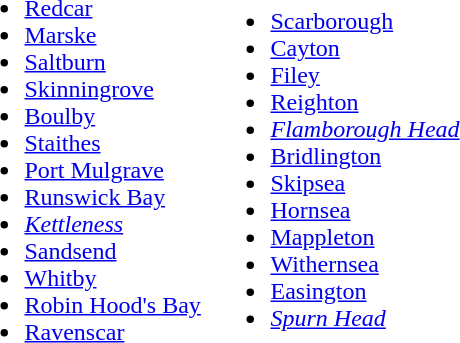<table>
<tr>
<td width=160><br><ul><li><a href='#'>Redcar</a></li><li><a href='#'>Marske</a></li><li><a href='#'>Saltburn</a></li><li><a href='#'>Skinningrove</a></li><li><a href='#'>Boulby</a></li><li><a href='#'>Staithes</a></li><li><a href='#'>Port Mulgrave</a></li><li><a href='#'>Runswick Bay</a></li><li><em><a href='#'>Kettleness</a></em></li><li><a href='#'>Sandsend</a></li><li><a href='#'>Whitby</a></li><li><a href='#'>Robin Hood's Bay</a></li><li><a href='#'>Ravenscar</a></li></ul></td>
<td><br><ul><li><a href='#'>Scarborough</a></li><li><a href='#'>Cayton</a></li><li><a href='#'>Filey</a></li><li><a href='#'>Reighton</a></li><li><em><a href='#'>Flamborough Head</a></em></li><li><a href='#'>Bridlington</a></li><li><a href='#'>Skipsea</a></li><li><a href='#'>Hornsea</a></li><li><a href='#'>Mappleton</a></li><li><a href='#'>Withernsea</a></li><li><a href='#'>Easington</a></li><li><em><a href='#'>Spurn Head</a></em></li></ul></td>
</tr>
</table>
